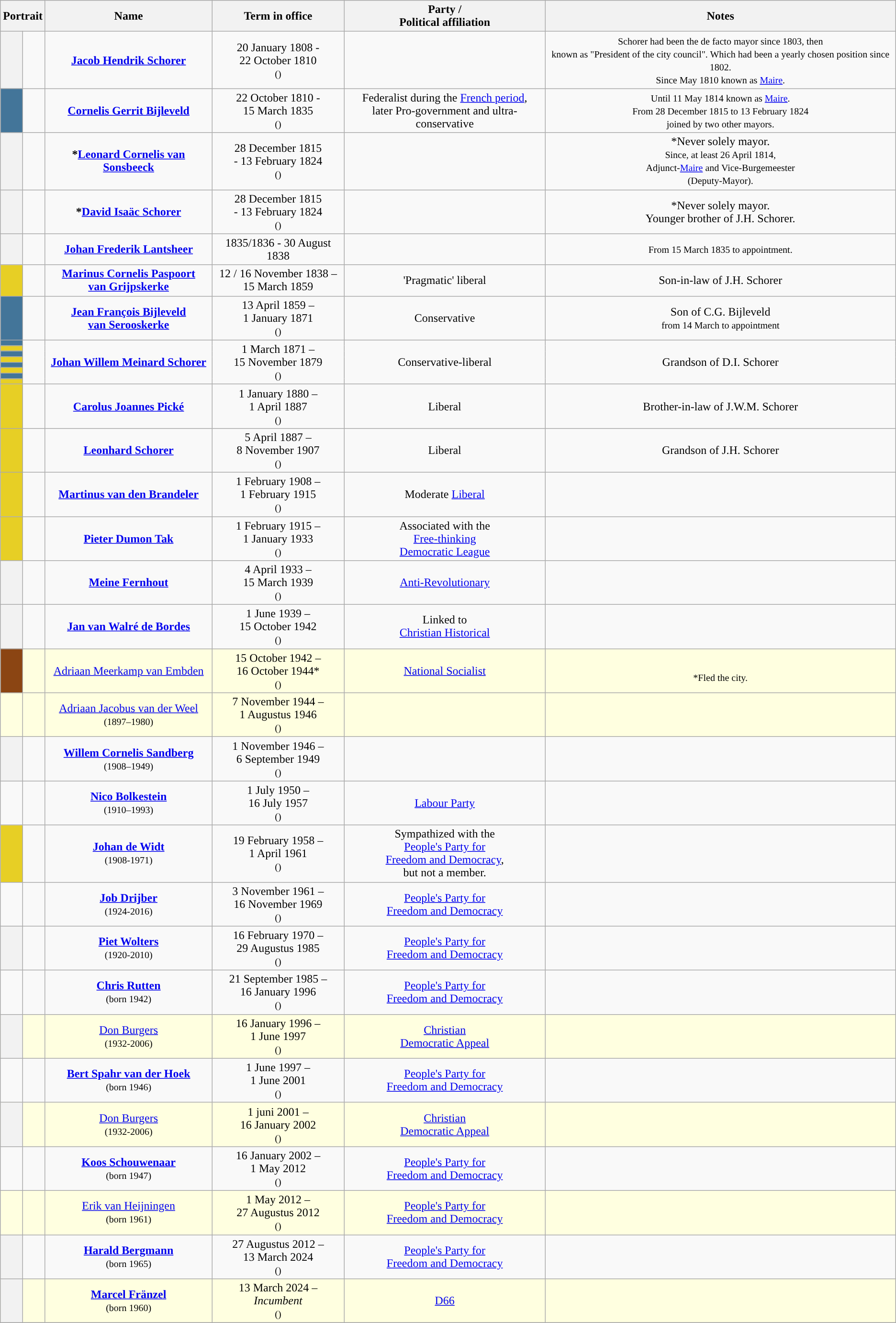<table class="wikitable" style="text-align:center">
<tr>
<th colspan=2>Portrait</th>
<th>Name</th>
<th>Term in office</th>
<th>Party / <br> Political affiliation</th>
<th>Notes</th>
</tr>
<tr>
<th style="background:"></th>
<td></td>
<td><strong><a href='#'>Jacob Hendrik Schorer</a></strong><br></td>
<td>20 January 1808 - <br>22 October 1810<br><small>()</small></td>
<td></td>
<td><small>Schorer had been the de facto mayor since 1803, then<br> known as "President of the city council". Which had been a yearly chosen position since 1802. <br> Since May 1810 known as <a href='#'>Maire</a>.</small><br> </td>
</tr>
<tr>
<th style="background:#437599"></th>
<td></td>
<td><strong><a href='#'>Cornelis Gerrit Bijleveld</a></strong><br></td>
<td>22 October 1810 -<br>15 March 1835<br><small>()</small></td>
<td>Federalist during the <a href='#'>French period</a>,<br>later Pro-government and ultra-conservative</td>
<td><small>Until 11 May 1814 known as <a href='#'>Maire</a>.<br> From 28 December 1815 to 13 February 1824<br>joined by two other mayors.</small></td>
</tr>
<tr>
<th style="background:"></th>
<td></td>
<td><strong>*<a href='#'>Leonard Cornelis van Sonsbeeck</a></strong><br></td>
<td>28 December 1815<br>- 13 February 1824<br><small>()</small></td>
<td></td>
<td>*Never solely mayor.<br><small>Since, at least 26 April 1814,<br>Adjunct-<a href='#'>Maire</a> and Vice-Burgemeester<br>(Deputy-Mayor).</small></td>
</tr>
<tr>
<th style="background:"></th>
<td></td>
<td><strong>*<a href='#'>David Isaäc Schorer</a></strong><br></td>
<td>28 December 1815<br>- 13 February 1824<br><small>()</small></td>
<td></td>
<td>*Never solely mayor.<br>Younger brother of J.H. Schorer.</td>
</tr>
<tr>
<th style="background:"></th>
<td></td>
<td><strong><a href='#'>Johan Frederik Lantsheer</a></strong><br></td>
<td>1835/1836 - 30 August 1838</td>
<td></td>
<td><small> From 15 March 1835 to appointment.</small><br></td>
</tr>
<tr>
<th style="background:#e7cf25"></th>
<td></td>
<td><strong><a href='#'>Marinus Cornelis Paspoort <br> van Grijpskerke</a></strong><br></td>
<td>12 / 16 November 1838 – <br> 15 March 1859</td>
<td>'Pragmatic' liberal</td>
<td>Son-in-law of J.H. Schorer</td>
</tr>
<tr>
<th style="background:#437599"></th>
<td></td>
<td><strong><a href='#'>Jean François Bijleveld <br> van Serooskerke</a></strong><br></td>
<td>13 April 1859 – <br> 1 January 1871 <br> <small>()</small></td>
<td>Conservative</td>
<td>Son of C.G. Bijleveld<br> <small> from 14 March to appointment</small></td>
</tr>
<tr>
<th style="background:#437599"></th>
<td rowspan=8></td>
<td rowspan=8><strong><a href='#'>Johan Willem Meinard Schorer</a></strong><br></td>
<td rowspan=8>1 March 1871 – <br> 15 November 1879 <br> <small>()</small></td>
<td rowspan=8>Conservative-liberal</td>
<td rowspan=8>Grandson of D.I. Schorer</td>
</tr>
<tr>
<th style="background:#e7cf25"></th>
</tr>
<tr>
<th style="background:#437599"></th>
</tr>
<tr>
<th style="background:#e7cf25"></th>
</tr>
<tr>
<th style="background:#437599"></th>
</tr>
<tr>
<th style="background:#e7cf25"></th>
</tr>
<tr>
<th style="background:#437599"></th>
</tr>
<tr>
<th style="background:#e7cf25"></th>
</tr>
<tr>
<th style="background:#e7cf25"></th>
<td></td>
<td><strong><a href='#'>Carolus Joannes Pické</a></strong><br></td>
<td>1 January 1880 – <br> 1 April 1887 <br> <small>()</small></td>
<td>Liberal</td>
<td>Brother-in-law of J.W.M. Schorer<br></td>
</tr>
<tr>
<th style="background:#e7cf25"></th>
<td></td>
<td><strong><a href='#'>Leonhard Schorer</a></strong><br></td>
<td>5 April 1887 – <br> 8 November 1907 <br> <small>()</small></td>
<td>Liberal</td>
<td>Grandson of J.H. Schorer<br></td>
</tr>
<tr>
<th style="background:#e7cf25"></th>
<td></td>
<td><strong><a href='#'>Martinus van den Brandeler</a></strong><br></td>
<td>1 February 1908 – <br> 1 February 1915 <br> <small>()</small></td>
<td>Moderate <a href='#'>Liberal</a></td>
<td></td>
</tr>
<tr>
<th style="background:#e7cf25"></th>
<td></td>
<td><strong><a href='#'>Pieter Dumon Tak</a></strong><br></td>
<td>1 February 1915 – <br> 1 January 1933 <br> <small>()</small></td>
<td>Associated with the <br> <a href='#'>Free-thinking <br> Democratic League</a></td>
<td></td>
</tr>
<tr>
<th style="background:"></th>
<td></td>
<td><strong><a href='#'>Meine Fernhout</a></strong><br></td>
<td>4 April 1933 – <br> 15 March 1939 <br> <small>()</small></td>
<td><a href='#'>Anti-Revolutionary</a></td>
<td></td>
</tr>
<tr>
<th style="background:"></th>
<td></td>
<td><strong><a href='#'>Jan van Walré de Bordes</a></strong><br></td>
<td>1 June 1939 – <br> 15 October 1942 <br> <small>()</small></td>
<td>Linked to <br> <a href='#'>Christian Historical</a></td>
<td></td>
</tr>
<tr style="background:lightyellow">
<th style="background:#8B4513"></th>
<td></td>
<td><a href='#'>Adriaan Meerkamp van Embden</a> <br></td>
<td>15 October 1942 – <br> 16 October 1944* <br> <small>()</small></td>
<td><a href='#'>National Socialist</a></td>
<td><br><small>*Fled the city.</small></td>
</tr>
<tr style="background:lightyellow">
<td style="background:"></td>
<td></td>
<td><a href='#'>Adriaan Jacobus van der Weel</a> <br> <small>(1897–1980)</small></td>
<td>7 November 1944 – <br> 1 Augustus 1946 <br> <small>()</small></td>
<td></td>
<td></td>
</tr>
<tr>
<th style="background:"></th>
<td></td>
<td><strong><a href='#'>Willem Cornelis Sandberg</a></strong> <br> <small>(1908–1949)</small></td>
<td>1 November 1946 – <br> 6 September 1949 <br> <small>()</small></td>
<td></td>
<td></td>
</tr>
<tr>
<td style="background:"></td>
<td></td>
<td><strong><a href='#'>Nico Bolkestein</a></strong> <br> <small>(1910–1993)</small></td>
<td>1 July 1950 – <br> 16 July 1957 <br> <small>()</small></td>
<td><a href='#'>Labour Party</a></td>
<td></td>
</tr>
<tr>
<th style="background:#e7cf25"></th>
<td></td>
<td><strong><a href='#'>Johan de Widt</a></strong> <br> <small>(1908-1971)</small></td>
<td>19 February 1958 – <br> 1 April 1961 <br> <small>()</small></td>
<td>Sympathized with the <br> <a href='#'>People's Party for <br> Freedom and Democracy</a>, <br> but not a member.</td>
<td></td>
</tr>
<tr>
<td style="background:"></td>
<td></td>
<td><strong><a href='#'>Job Drijber</a></strong> <br> <small>(1924-2016)</small></td>
<td>3 November 1961 – <br> 16 November 1969 <br> <small>()</small></td>
<td><a href='#'>People's Party for <br> Freedom and Democracy</a></td>
<td></td>
</tr>
<tr>
<th style="background:"></th>
<td></td>
<td><strong><a href='#'>Piet Wolters</a></strong> <br> <small>(1920-2010)</small></td>
<td>16 February 1970 – <br> 29 Augustus 1985 <br> <small>()</small></td>
<td><a href='#'>People's Party for <br> Freedom and Democracy</a></td>
<td></td>
</tr>
<tr>
<td style="background:"></td>
<td></td>
<td><strong><a href='#'>Chris Rutten</a></strong> <br> <small>(born 1942)</small></td>
<td>21 September 1985 – <br> 16 January 1996 <br> <small>()</small></td>
<td><a href='#'>People's Party for <br> Freedom and Democracy</a></td>
<td></td>
</tr>
<tr style="background:lightyellow">
<th style="background:"></th>
<td></td>
<td><a href='#'>Don Burgers</a> <br> <small>(1932-2006)</small></td>
<td>16 January 1996 – <br> 1 June 1997 <br> <small>()</small></td>
<td><a href='#'>Christian <br> Democratic Appeal</a></td>
<td></td>
</tr>
<tr>
<td style="background:"></td>
<td></td>
<td><strong><a href='#'>Bert Spahr van der Hoek</a></strong> <br> <small>(born 1946)</small></td>
<td>1 June 1997 – <br> 1 June 2001 <br> <small>()</small> <br></td>
<td><a href='#'>People's Party for <br> Freedom and Democracy</a></td>
<td></td>
</tr>
<tr style="background:lightyellow">
<th style="background:"></th>
<td></td>
<td><a href='#'>Don Burgers</a> <br> <small>(1932-2006)</small></td>
<td>1 juni 2001 – <br> 16 January 2002 <br> <small>()</small></td>
<td><a href='#'>Christian <br> Democratic Appeal</a></td>
<td></td>
</tr>
<tr>
<td style="background:"></td>
<td></td>
<td><strong><a href='#'>Koos Schouwenaar</a></strong> <br> <small>(born 1947)</small></td>
<td>16 January 2002 – <br> 1 May 2012 <br> <small>()</small></td>
<td><a href='#'>People's Party for <br> Freedom and Democracy</a></td>
<td></td>
</tr>
<tr style="background:lightyellow">
<td style="background:"></td>
<td></td>
<td><a href='#'>Erik van Heijningen</a> <br> <small>(born 1961)</small></td>
<td>1 May 2012 – <br> 27 Augustus 2012 <br> <small>()</small></td>
<td><a href='#'>People's Party for <br> Freedom and Democracy</a></td>
<td></td>
</tr>
<tr>
<th style="background:"></th>
<td></td>
<td><strong><a href='#'>Harald Bergmann</a></strong> <br> <small>(born 1965)</small></td>
<td>27 Augustus 2012 – <br> 13 March 2024 <br> <small>()</small></td>
<td><a href='#'>People's Party for <br> Freedom and Democracy</a></td>
<td></td>
</tr>
<tr style="background:lightyellow">
<th style="background:"></th>
<td></td>
<td><strong><a href='#'>Marcel Fränzel</a></strong> <br> <small>(born 1960)</small></td>
<td>13 March 2024 – <br> <em>Incumbent</em> <br> <small>()</small></td>
<td><a href='#'>D66</a></td>
<td></td>
</tr>
<tr>
</tr>
</table>
